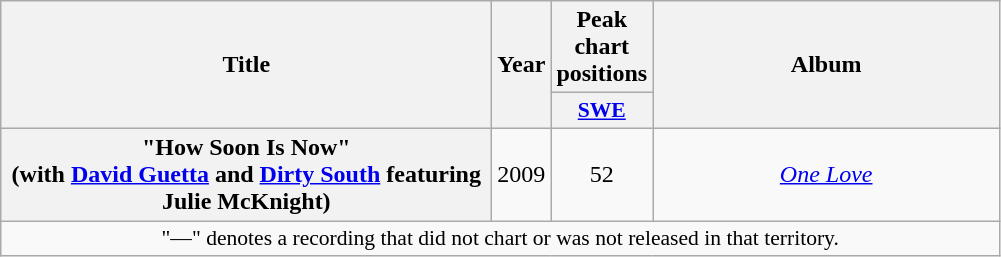<table class="wikitable plainrowheaders" style="text-align:center;" border="1">
<tr>
<th scope="col" rowspan="2" style="width:20em;">Title</th>
<th scope="col" rowspan="2" style="width:2em;">Year</th>
<th scope="col" colspan="1">Peak chart positions</th>
<th scope="col" rowspan="2" style="width:14em;">Album</th>
</tr>
<tr>
<th scope="col" style="width:2.5em;font-size:90%;"><a href='#'>SWE</a><br></th>
</tr>
<tr>
<th scope="row">"How Soon Is Now"<br><span>(with <a href='#'>David Guetta</a> and <a href='#'>Dirty South</a> featuring Julie McKnight)</span></th>
<td>2009</td>
<td>52</td>
<td><em><a href='#'>One Love</a></em></td>
</tr>
<tr>
<td colspan="4" style="font-size:90%">"—" denotes a recording that did not chart or was not released in that territory.</td>
</tr>
</table>
